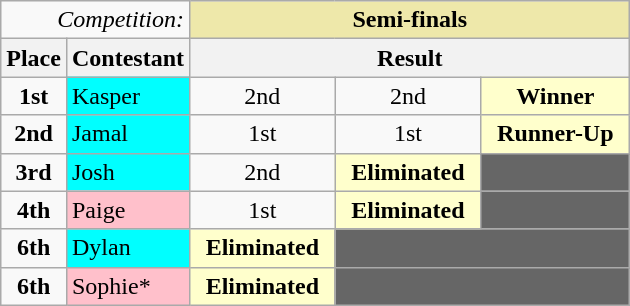<table class="wikitable">
<tr>
<td width=30% colspan="2" align="right"><em>Competition:</em></td>
<td colspan="11" bgcolor="palegoldenrod" align="Center"><strong>Semi-finals</strong></td>
</tr>
<tr>
<th>Place</th>
<th>Contestant</th>
<th colspan="14" align="center">Result</th>
</tr>
<tr>
<td align="center"><strong>1st</strong></td>
<td bgcolor="cyan">Kasper</td>
<td align="center">2nd</td>
<td align="center">2nd</td>
<td bgcolor="FFFFCC" align="center"><strong>Winner</strong></td>
</tr>
<tr>
<td align="center"><strong>2nd</strong></td>
<td bgcolor="cyan">Jamal</td>
<td align="center">1st</td>
<td align="center">1st</td>
<td bgcolor="FFFFCC" align="center"><strong>Runner-Up</strong></td>
</tr>
<tr>
<td align="center"><strong>3rd</strong></td>
<td bgcolor="cyan">Josh</td>
<td align="center">2nd</td>
<td bgcolor="FFFFCC" align="center"><strong>Eliminated</strong></td>
<td colspan="1" bgcolor="666666"></td>
</tr>
<tr>
<td align="center"><strong>4th</strong></td>
<td bgcolor="pink">Paige</td>
<td align="center">1st</td>
<td bgcolor="FFFFCC" align="center"><strong>Eliminated</strong></td>
<td colspan="1" bgcolor="666666"></td>
</tr>
<tr>
<td align="center"><strong>6th</strong></td>
<td bgcolor="cyan">Dylan</td>
<td bgcolor="FFFFCC" align="center"><strong>Eliminated</strong></td>
<td colspan="2" bgcolor="666666"></td>
</tr>
<tr>
<td align="center"><strong>6th</strong></td>
<td bgcolor="pink">Sophie*</td>
<td bgcolor="FFFFCC" align="center"><strong>Eliminated</strong></td>
<td colspan="2" bgcolor="666666"></td>
</tr>
</table>
